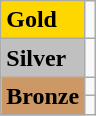<table class="wikitable">
<tr>
<td bgcolor="gold"><strong>Gold</strong></td>
<td></td>
</tr>
<tr>
<td bgcolor="silver"><strong>Silver</strong></td>
<td></td>
</tr>
<tr>
<td rowspan="2" bgcolor="#cc9966"><strong>Bronze</strong></td>
<td></td>
</tr>
<tr>
<td></td>
</tr>
</table>
